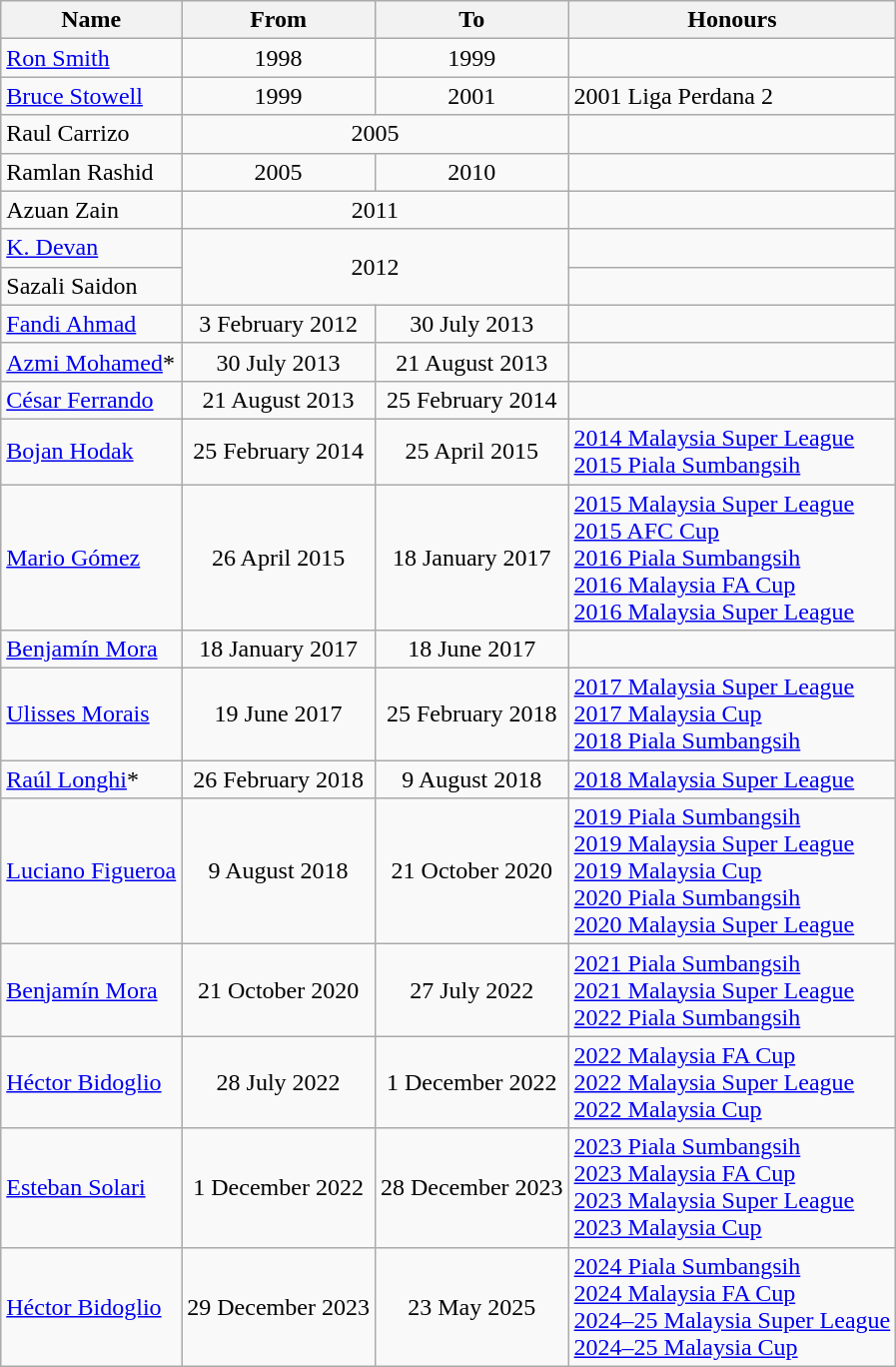<table class="wikitable">
<tr>
<th>Name</th>
<th>From</th>
<th>To</th>
<th>Honours</th>
</tr>
<tr>
<td> <a href='#'>Ron Smith</a></td>
<td align=center>1998</td>
<td align=center>1999</td>
<td></td>
</tr>
<tr>
<td> <a href='#'>Bruce Stowell</a></td>
<td align=center>1999</td>
<td align=center>2001</td>
<td>2001 Liga Perdana 2</td>
</tr>
<tr>
<td> Raul Carrizo</td>
<td colspan="2" style="text-align:center;">2005</td>
<td></td>
</tr>
<tr>
<td> Ramlan Rashid</td>
<td align=center>2005</td>
<td align=center>2010</td>
<td></td>
</tr>
<tr>
<td> Azuan Zain</td>
<td colspan="2" style="text-align:center;">2011</td>
<td></td>
</tr>
<tr>
<td> <a href='#'>K. Devan</a></td>
<td rowspan=2 colspan="2" style="text-align:center;">2012</td>
<td></td>
</tr>
<tr>
<td> Sazali Saidon</td>
<td></td>
</tr>
<tr>
<td> <a href='#'>Fandi Ahmad</a></td>
<td align=center>3 February 2012</td>
<td align=center>30 July 2013</td>
<td></td>
</tr>
<tr>
<td> <a href='#'>Azmi Mohamed</a>*</td>
<td align=center>30 July 2013</td>
<td align=center>21 August 2013</td>
<td></td>
</tr>
<tr>
<td> <a href='#'>César Ferrando</a></td>
<td align=center>21 August 2013</td>
<td align=center>25 February 2014</td>
<td></td>
</tr>
<tr>
<td> <a href='#'>Bojan Hodak</a></td>
<td align=center>25 February 2014</td>
<td align=center>25 April 2015</td>
<td><a href='#'>2014 Malaysia Super League</a><br><a href='#'>2015 Piala Sumbangsih</a></td>
</tr>
<tr>
<td> <a href='#'>Mario Gómez</a></td>
<td align=center>26 April 2015</td>
<td align=center>18 January 2017</td>
<td><a href='#'>2015 Malaysia Super League</a><br><a href='#'>2015 AFC Cup</a><br><a href='#'>2016 Piala Sumbangsih</a><br><a href='#'>2016 Malaysia FA Cup</a><br><a href='#'>2016 Malaysia Super League</a></td>
</tr>
<tr>
<td> <a href='#'>Benjamín Mora</a></td>
<td align=center>18 January 2017</td>
<td align=center>18 June 2017</td>
<td></td>
</tr>
<tr>
<td> <a href='#'>Ulisses Morais</a></td>
<td align=center>19 June 2017</td>
<td align=center>25 February 2018</td>
<td><a href='#'>2017 Malaysia Super League</a><br><a href='#'>2017 Malaysia Cup</a><br><a href='#'>2018 Piala Sumbangsih</a></td>
</tr>
<tr>
<td> <a href='#'>Raúl Longhi</a>*</td>
<td align=center>26 February 2018</td>
<td align=center>9 August 2018</td>
<td><a href='#'>2018 Malaysia Super League</a></td>
</tr>
<tr>
<td> <a href='#'>Luciano Figueroa</a></td>
<td align=center>9 August 2018</td>
<td align=center>21 October 2020</td>
<td><a href='#'>2019 Piala Sumbangsih</a><br><a href='#'>2019 Malaysia Super League</a><br><a href='#'>2019 Malaysia Cup</a><br><a href='#'>2020 Piala Sumbangsih</a><br><a href='#'>2020 Malaysia Super League</a></td>
</tr>
<tr>
<td> <a href='#'>Benjamín Mora</a></td>
<td align=center>21 October 2020</td>
<td align=center>27 July 2022</td>
<td><a href='#'>2021 Piala Sumbangsih</a><br><a href='#'>2021 Malaysia Super League</a><br><a href='#'>2022 Piala Sumbangsih</a></td>
</tr>
<tr>
<td> <a href='#'>Héctor Bidoglio</a></td>
<td align=center>28 July 2022</td>
<td align=center>1 December 2022</td>
<td><a href='#'>2022 Malaysia FA Cup</a><br><a href='#'>2022 Malaysia Super League</a><br><a href='#'>2022 Malaysia Cup</a></td>
</tr>
<tr>
<td> <a href='#'>Esteban Solari</a></td>
<td align=center>1 December 2022</td>
<td align=center>28 December 2023</td>
<td><a href='#'>2023 Piala Sumbangsih</a><br><a href='#'>2023 Malaysia FA Cup</a><br><a href='#'>2023 Malaysia Super League</a><br><a href='#'>2023 Malaysia Cup</a></td>
</tr>
<tr>
<td> <a href='#'>Héctor Bidoglio</a></td>
<td align=center>29 December 2023</td>
<td align=center>23 May 2025</td>
<td><a href='#'>2024 Piala Sumbangsih</a><br><a href='#'>2024 Malaysia FA Cup</a><br><a href='#'>2024–25 Malaysia Super League</a><br><a href='#'>2024–25 Malaysia Cup</a></td>
</tr>
</table>
